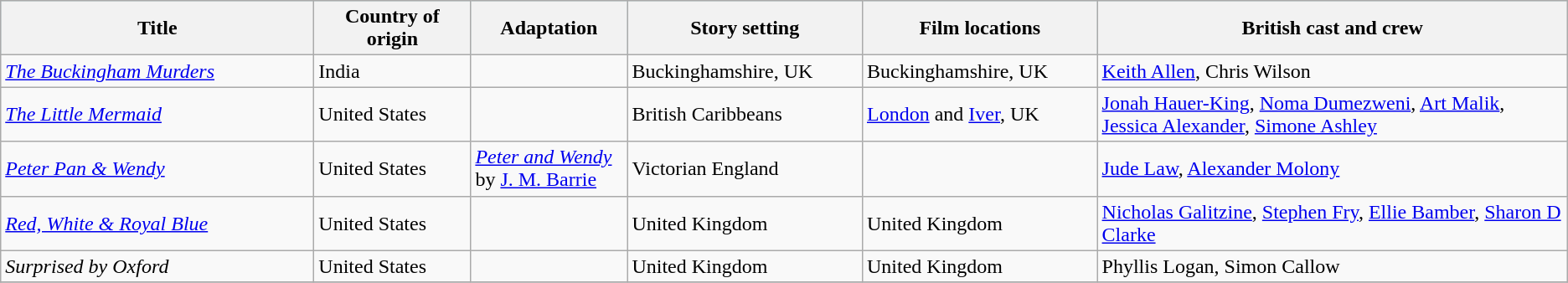<table class="wikitable">
<tr style="background:#b0e0e6; text-align:center;">
<th style="width:20%;">Title</th>
<th style="width:10%;">Country of origin</th>
<th style="width:10%;">Adaptation</th>
<th style="width:15%;">Story setting</th>
<th style="width:15%;">Film locations</th>
<th style="width:30%;">British cast and crew</th>
</tr>
<tr>
<td><em><a href='#'>The Buckingham Murders</a></em></td>
<td>India</td>
<td></td>
<td>Buckinghamshire, UK</td>
<td>Buckinghamshire, UK</td>
<td><a href='#'>Keith Allen</a>, Chris Wilson</td>
</tr>
<tr>
<td><em><a href='#'>The Little Mermaid</a></em></td>
<td>United States</td>
<td></td>
<td>British Caribbeans</td>
<td><a href='#'>London</a> and <a href='#'>Iver</a>, UK</td>
<td><a href='#'>Jonah Hauer-King</a>, <a href='#'>Noma Dumezweni</a>, <a href='#'>Art Malik</a>, <a href='#'>Jessica Alexander</a>, <a href='#'>Simone Ashley</a></td>
</tr>
<tr>
<td><em><a href='#'>Peter Pan & Wendy</a></em></td>
<td>United States</td>
<td><em><a href='#'>Peter and Wendy</a></em> by <a href='#'>J. M. Barrie</a></td>
<td>Victorian England</td>
<td></td>
<td><a href='#'>Jude Law</a>, <a href='#'>Alexander Molony</a></td>
</tr>
<tr>
<td><em><a href='#'>Red, White & Royal Blue</a></em></td>
<td>United States</td>
<td></td>
<td>United Kingdom</td>
<td>United Kingdom</td>
<td><a href='#'>Nicholas Galitzine</a>, <a href='#'>Stephen Fry</a>, <a href='#'>Ellie Bamber</a>, <a href='#'>Sharon D Clarke</a></td>
</tr>
<tr>
<td><em>Surprised by Oxford</em></td>
<td>United States</td>
<td></td>
<td>United Kingdom</td>
<td>United Kingdom</td>
<td>Phyllis Logan, Simon Callow</td>
</tr>
<tr>
</tr>
</table>
